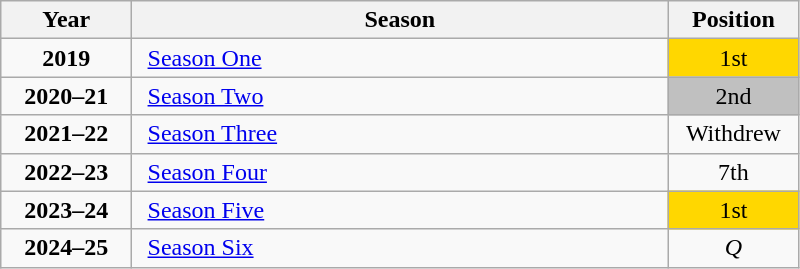<table class="wikitable" style="text-align: center;">
<tr>
<th style="width: 80px;">Year</th>
<th style="width: 350px;">Season</th>
<th style="width: 80px;">Position</th>
</tr>
<tr>
<td><strong>2019</strong></td>
<td style="text-align: left; padding-left: 10px;"><a href='#'>Season One</a></td>
<td style="background-color: gold;">1st</td>
</tr>
<tr>
<td><strong>2020–21</strong></td>
<td style="text-align: left; padding-left: 10px;"><a href='#'>Season Two</a></td>
<td style="background-color: silver;">2nd</td>
</tr>
<tr>
<td><strong>2021–22</strong></td>
<td style="text-align: left; padding-left: 10px;"><a href='#'>Season Three</a></td>
<td>Withdrew</td>
</tr>
<tr>
<td><strong>2022–23</strong></td>
<td style="text-align: left; padding-left: 10px;"><a href='#'>Season Four</a></td>
<td>7th</td>
</tr>
<tr>
<td><strong>2023–24</strong></td>
<td style="text-align: left; padding-left: 10px;"><a href='#'>Season Five</a></td>
<td style="background-color: gold;">1st</td>
</tr>
<tr>
<td><strong>2024–25</strong></td>
<td style="text-align: left; padding-left: 10px;"><a href='#'>Season Six</a></td>
<td><em>Q</em></td>
</tr>
</table>
